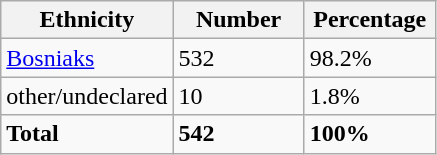<table class="wikitable">
<tr>
<th width="100px">Ethnicity</th>
<th width="80px">Number</th>
<th width="80px">Percentage</th>
</tr>
<tr>
<td><a href='#'>Bosniaks</a></td>
<td>532</td>
<td>98.2%</td>
</tr>
<tr>
<td>other/undeclared</td>
<td>10</td>
<td>1.8%</td>
</tr>
<tr>
<td><strong>Total</strong></td>
<td><strong>542</strong></td>
<td><strong>100%</strong></td>
</tr>
</table>
